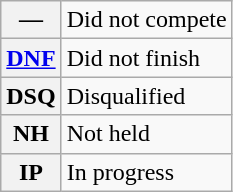<table class="wikitable">
<tr>
<th scope="row">—</th>
<td>Did not compete</td>
</tr>
<tr>
<th scope="row"><a href='#'>DNF</a></th>
<td>Did not finish</td>
</tr>
<tr>
<th scope="row">DSQ</th>
<td>Disqualified</td>
</tr>
<tr>
<th scope="row">NH</th>
<td>Not held</td>
</tr>
<tr>
<th scope="row">IP</th>
<td>In progress</td>
</tr>
</table>
